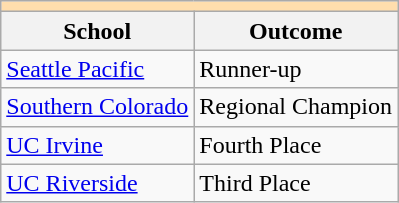<table class="wikitable">
<tr>
<th colspan="3" style="background:#ffdead;"></th>
</tr>
<tr>
<th>School</th>
<th>Outcome</th>
</tr>
<tr>
<td><a href='#'>Seattle Pacific</a></td>
<td>Runner-up</td>
</tr>
<tr>
<td><a href='#'>Southern Colorado</a></td>
<td>Regional Champion</td>
</tr>
<tr>
<td><a href='#'>UC Irvine</a></td>
<td>Fourth Place</td>
</tr>
<tr>
<td><a href='#'>UC Riverside</a></td>
<td>Third Place</td>
</tr>
</table>
